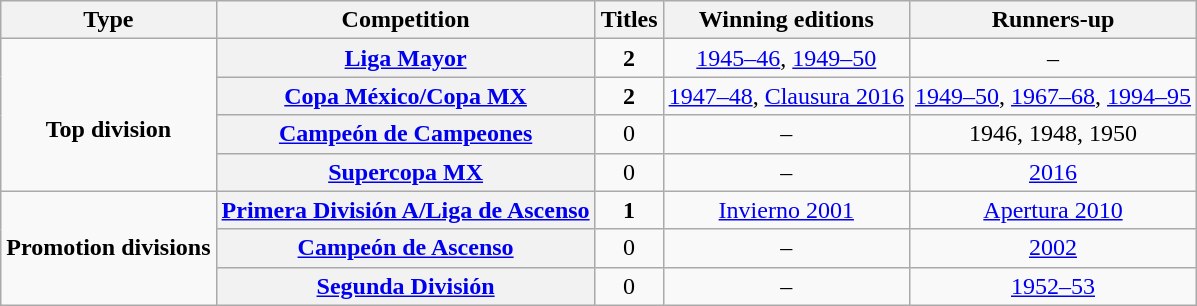<table class="wikitable" style="text-align: center;">
<tr>
<th>Type</th>
<th>Competition</th>
<th>Titles</th>
<th>Winning editions</th>
<th>Runners-up</th>
</tr>
<tr>
<td rowspan="4"><br><strong>Top division</strong></td>
<th scope=col><a href='#'>Liga Mayor</a></th>
<td><strong>2</strong></td>
<td><a href='#'>1945–46</a>, <a href='#'>1949–50</a></td>
<td>–</td>
</tr>
<tr>
<th scope=col><a href='#'>Copa México/Copa MX</a></th>
<td><strong>2</strong></td>
<td><a href='#'>1947–48</a>, <a href='#'>Clausura 2016</a></td>
<td><a href='#'>1949–50</a>, <a href='#'>1967–68</a>, <a href='#'>1994–95</a></td>
</tr>
<tr>
<th scope=col><a href='#'>Campeón de Campeones</a></th>
<td>0</td>
<td>–</td>
<td>1946, 1948, 1950</td>
</tr>
<tr>
<th scope=col><a href='#'>Supercopa MX</a></th>
<td>0</td>
<td>–</td>
<td><a href='#'>2016</a></td>
</tr>
<tr>
<td rowspan="3"><strong>Promotion divisions</strong></td>
<th scope=col><a href='#'>Primera División A/Liga de Ascenso</a></th>
<td><strong>1</strong></td>
<td><a href='#'>Invierno 2001</a></td>
<td><a href='#'>Apertura 2010</a></td>
</tr>
<tr>
<th scope=col><a href='#'>Campeón de Ascenso</a></th>
<td>0</td>
<td>–</td>
<td><a href='#'>2002</a></td>
</tr>
<tr>
<th scope=col><a href='#'>Segunda División</a></th>
<td>0</td>
<td>–</td>
<td><a href='#'>1952–53</a></td>
</tr>
</table>
